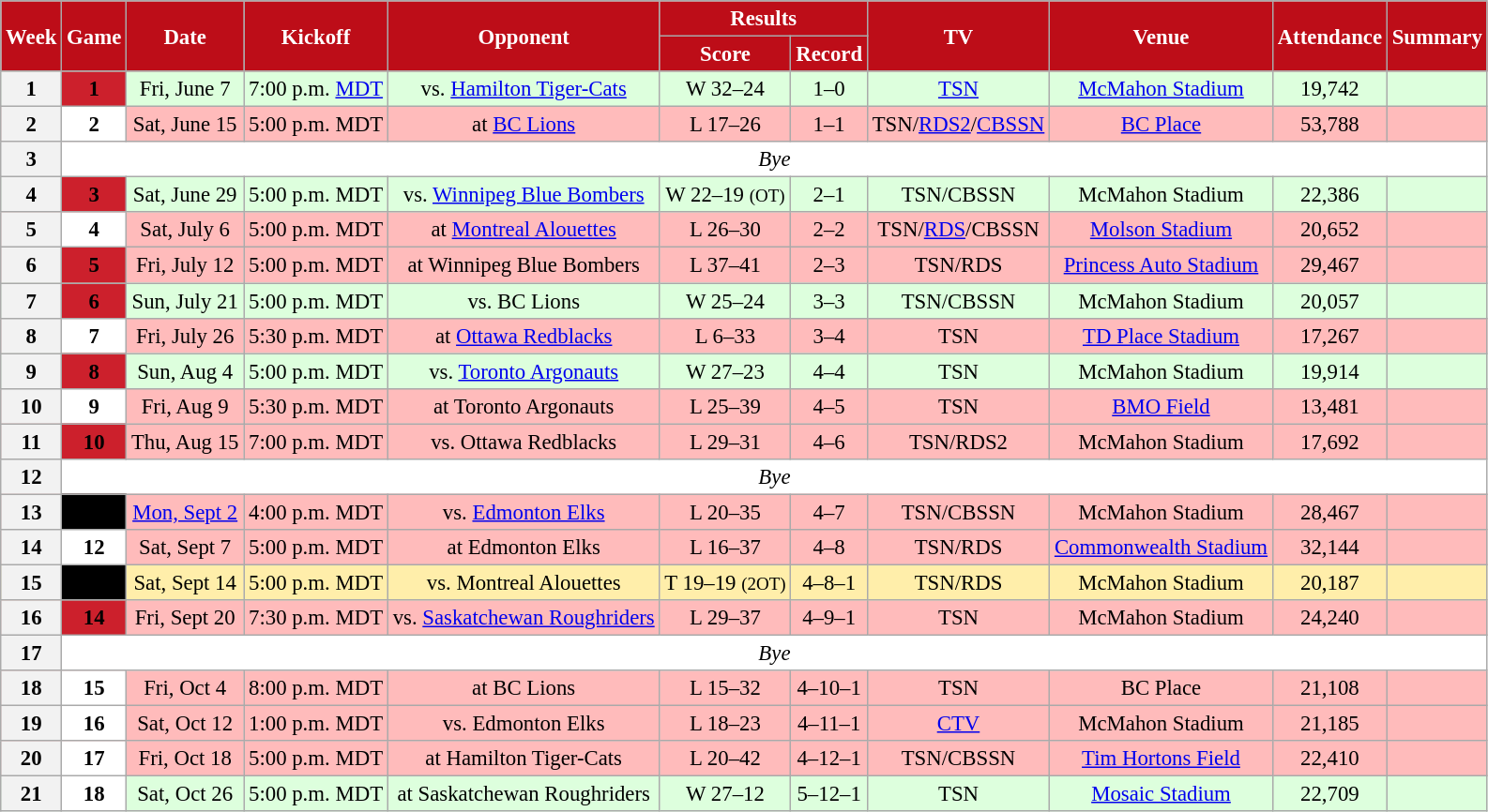<table class="wikitable" style="font-size: 95%;">
<tr>
<th style="background:#BD0D18;color:#FFFFFF;" rowspan=2>Week</th>
<th style="background:#BD0D18;color:#FFFFFF;" rowspan=2>Game</th>
<th style="background:#BD0D18;color:#FFFFFF;" rowspan=2>Date</th>
<th style="background:#BD0D18;color:#FFFFFF;" rowspan=2>Kickoff</th>
<th style="background:#BD0D18;color:#FFFFFF;" rowspan=2>Opponent</th>
<th style="background:#BD0D18;color:#FFFFFF;" colspan=2>Results</th>
<th style="background:#BD0D18;color:#FFFFFF;" rowspan=2>TV</th>
<th style="background:#BD0D18;color:#FFFFFF;" rowspan=2>Venue</th>
<th style="background:#BD0D18;color:#FFFFFF;" rowspan=2>Attendance</th>
<th style="background:#BD0D18;color:#FFFFFF;" rowspan=2>Summary</th>
</tr>
<tr>
<th style="background:#BD0D18;color:#FFFFFF;">Score</th>
<th style="background:#BD0D18;color:#FFFFFF;">Record</th>
</tr>
<tr align="center" bgcolor="ddffdd">
<th align="center"><strong>1</strong></th>
<th style="text-align:center; background:#CC202C;"><span><strong>1</strong></span></th>
<td align="center">Fri, June 7</td>
<td align="center">7:00 p.m. <a href='#'>MDT</a></td>
<td align="center">vs. <a href='#'>Hamilton Tiger-Cats</a></td>
<td align="center">W 32–24</td>
<td align="center">1–0</td>
<td align="center"><a href='#'>TSN</a></td>
<td align="center"><a href='#'>McMahon Stadium</a></td>
<td align="center">19,742</td>
<td align="center"></td>
</tr>
<tr align="center" bgcolor="ffbbbb">
<th align="center"><strong>2</strong></th>
<th style="text-align:center; background:white;"><span><strong>2</strong></span></th>
<td align="center">Sat, June 15</td>
<td align="center">5:00 p.m. MDT</td>
<td align="center">at <a href='#'>BC Lions</a></td>
<td align="center">L 17–26</td>
<td align="center">1–1</td>
<td align="center">TSN/<a href='#'>RDS2</a>/<a href='#'>CBSSN</a></td>
<td align="center"><a href='#'>BC Place</a></td>
<td align="center">53,788</td>
<td align="center"></td>
</tr>
<tr align="center" bgcolor="#ffffff">
<th align="center"><strong>3</strong></th>
<td colspan=10 align="center" valign="middle"><em>Bye</em></td>
</tr>
<tr align="center" bgcolor="ddffdd">
<th align="center"><strong>4</strong></th>
<th style="text-align:center; background:#CC202C;"><span><strong>3</strong></span></th>
<td align="center">Sat, June 29</td>
<td align="center">5:00 p.m. MDT</td>
<td align="center">vs. <a href='#'>Winnipeg Blue Bombers</a></td>
<td align="center">W 22–19 <small>(OT)</small></td>
<td align="center">2–1</td>
<td align="center">TSN/CBSSN</td>
<td align="center">McMahon Stadium</td>
<td align="center">22,386</td>
<td align="center"></td>
</tr>
<tr align="center" bgcolor="ffbbbb">
<th align="center"><strong>5</strong></th>
<th style="text-align:center; background:white;"><span><strong>4</strong></span></th>
<td align="center">Sat, July 6</td>
<td align="center">5:00 p.m. MDT</td>
<td align="center">at <a href='#'>Montreal Alouettes</a></td>
<td align="center">L 26–30</td>
<td align="center">2–2</td>
<td align="center">TSN/<a href='#'>RDS</a>/CBSSN</td>
<td align="center"><a href='#'>Molson Stadium</a></td>
<td align="center">20,652</td>
<td align="center"></td>
</tr>
<tr align="center" bgcolor="ffbbbb">
<th align="center"><strong>6</strong></th>
<th style="text-align:center; background:#CC202C;"><span><strong>5</strong></span></th>
<td align="center">Fri, July 12</td>
<td align="center">5:00 p.m. MDT</td>
<td align="center">at Winnipeg Blue Bombers</td>
<td align="center">L 37–41</td>
<td align="center">2–3</td>
<td align="center">TSN/RDS</td>
<td align="center"><a href='#'>Princess Auto Stadium</a></td>
<td align="center">29,467</td>
<td align="center"></td>
</tr>
<tr align="center" bgcolor="ddffdd">
<th align="center"><strong>7</strong></th>
<th style="text-align:center; background:#CC202C;"><span><strong>6</strong></span></th>
<td align="center">Sun, July 21</td>
<td align="center">5:00 p.m. MDT</td>
<td align="center">vs. BC Lions</td>
<td align="center">W 25–24</td>
<td align="center">3–3</td>
<td align="center">TSN/CBSSN</td>
<td align="center">McMahon Stadium</td>
<td align="center">20,057</td>
<td align="center"></td>
</tr>
<tr align="center" bgcolor="ffbbbb">
<th align="center"><strong>8</strong></th>
<th style="text-align:center; background:white;"><span><strong>7</strong></span></th>
<td align="center">Fri, July 26</td>
<td align="center">5:30 p.m. MDT</td>
<td align="center">at <a href='#'>Ottawa Redblacks</a></td>
<td align="center">L 6–33</td>
<td align="center">3–4</td>
<td align="center">TSN</td>
<td align="center"><a href='#'>TD Place Stadium</a></td>
<td align="center">17,267</td>
<td align="center"></td>
</tr>
<tr align="center" bgcolor="ddffdd">
<th align="center"><strong>9</strong></th>
<th style="text-align:center; background:#CC202C;"><span><strong>8</strong></span></th>
<td align="center">Sun, Aug 4</td>
<td align="center">5:00 p.m. MDT</td>
<td align="center">vs. <a href='#'>Toronto Argonauts</a></td>
<td align="center">W 27–23</td>
<td align="center">4–4</td>
<td align="center">TSN</td>
<td align="center">McMahon Stadium</td>
<td align="center">19,914</td>
<td align="center"></td>
</tr>
<tr align="center" bgcolor="ffbbbb">
<th align="center"><strong>10</strong></th>
<th style="text-align:center; background:white;"><span><strong>9</strong></span></th>
<td align="center">Fri, Aug 9</td>
<td align="center">5:30 p.m. MDT</td>
<td align="center">at Toronto Argonauts</td>
<td align="center">L 25–39</td>
<td align="center">4–5</td>
<td align="center">TSN</td>
<td align="center"><a href='#'>BMO Field</a></td>
<td align="center">13,481</td>
<td align="center"></td>
</tr>
<tr align="center" bgcolor="ffbbbb">
<th align="center"><strong>11</strong></th>
<th style="text-align:center; background:#CC202C;"><span><strong>10</strong></span></th>
<td align="center">Thu, Aug 15</td>
<td align="center">7:00 p.m. MDT</td>
<td align="center">vs. Ottawa Redblacks</td>
<td align="center">L 29–31</td>
<td align="center">4–6</td>
<td align="center">TSN/RDS2</td>
<td align="center">McMahon Stadium</td>
<td align="center">17,692</td>
<td align="center"></td>
</tr>
<tr align="center"= bgcolor="#ffffff">
<th align="center"><strong>12</strong></th>
<td colspan=10 align="center" valign="middle"><em>Bye</em></td>
</tr>
<tr align="center" bgcolor="ffbbbb">
<th align="center"><strong>13</strong></th>
<th style="text-align:center; background:black;"><span><strong>11</strong></span></th>
<td align="center"><a href='#'>Mon, Sept 2</a></td>
<td align="center">4:00 p.m. MDT</td>
<td align="center">vs. <a href='#'>Edmonton Elks</a></td>
<td align="center">L 20–35</td>
<td align="center">4–7</td>
<td align="center">TSN/CBSSN</td>
<td align="center">McMahon Stadium</td>
<td align="center">28,467</td>
<td align="center"></td>
</tr>
<tr align="center" bgcolor="ffbbbb">
<th align="center"><strong>14</strong></th>
<th style="text-align:center; background:white;"><span><strong>12</strong></span></th>
<td align="center">Sat, Sept 7</td>
<td align="center">5:00 p.m. MDT</td>
<td align="center">at Edmonton Elks</td>
<td align="center">L 16–37</td>
<td align="center">4–8</td>
<td align="center">TSN/RDS</td>
<td align="center"><a href='#'>Commonwealth Stadium</a></td>
<td align="center">32,144</td>
<td align="center"></td>
</tr>
<tr align="center" bgcolor="ffeeaa">
<th align="center"><strong>15</strong></th>
<th style="text-align:center; background:black;"><span><strong>13</strong></span></th>
<td align="center">Sat, Sept 14</td>
<td align="center">5:00 p.m. MDT</td>
<td align="center">vs. Montreal Alouettes</td>
<td align="center">T 19–19 <small>(2OT)</small></td>
<td align="center">4–8–1</td>
<td align="center">TSN/RDS</td>
<td align="center">McMahon Stadium</td>
<td align="center">20,187</td>
<td align="center"></td>
</tr>
<tr align="center" bgcolor="ffbbbb">
<th align="center"><strong>16</strong></th>
<th style="text-align:center; background:#CC202C;"><span><strong>14</strong></span></th>
<td align="center">Fri, Sept 20</td>
<td align="center">7:30 p.m. MDT</td>
<td align="center">vs. <a href='#'>Saskatchewan Roughriders</a></td>
<td align="center">L 29–37</td>
<td align="center">4–9–1</td>
<td align="center">TSN</td>
<td align="center">McMahon Stadium</td>
<td align="center">24,240</td>
<td align="center"></td>
</tr>
<tr align="center"= bgcolor="#ffffff">
<th align="center"><strong>17</strong></th>
<td colspan=10 align="center" valign="middle"><em>Bye</em></td>
</tr>
<tr align="center" bgcolor="ffbbbb">
<th align="center"><strong>18</strong></th>
<th style="text-align:center; background:white;"><span><strong>15</strong></span></th>
<td align="center">Fri, Oct 4</td>
<td align="center">8:00 p.m. MDT</td>
<td align="center">at BC Lions</td>
<td align="center">L 15–32</td>
<td align="center">4–10–1</td>
<td align="center">TSN</td>
<td align="center">BC Place</td>
<td align="center">21,108</td>
<td align="center"></td>
</tr>
<tr align="center" bgcolor="ffbbbb">
<th align="center"><strong>19</strong></th>
<th style="text-align:center; background:white;"><span><strong>16</strong></span></th>
<td align="center">Sat, Oct 12</td>
<td align="center">1:00 p.m. MDT</td>
<td align="center">vs. Edmonton Elks</td>
<td align="center">L 18–23</td>
<td align="center">4–11–1</td>
<td align="center"><a href='#'>CTV</a></td>
<td align="center">McMahon Stadium</td>
<td align="center">21,185</td>
<td align="center"></td>
</tr>
<tr align="center" bgcolor="ffbbbb">
<th align="center"><strong>20</strong></th>
<th style="text-align:center; background:white;"><span><strong>17</strong></span></th>
<td align="center">Fri, Oct 18</td>
<td align="center">5:00 p.m. MDT</td>
<td align="center">at Hamilton Tiger-Cats</td>
<td align="center">L 20–42</td>
<td align="center">4–12–1</td>
<td align="center">TSN/CBSSN</td>
<td align="center"><a href='#'>Tim Hortons Field</a></td>
<td align="center">22,410</td>
<td align="center"></td>
</tr>
<tr align="center" bgcolor="ddffdd">
<th align="center"><strong>21</strong></th>
<th style="text-align:center; background:white;"><span><strong>18</strong></span></th>
<td align="center">Sat, Oct 26</td>
<td align="center">5:00 p.m. MDT</td>
<td align="center">at Saskatchewan Roughriders</td>
<td align="center">W 27–12</td>
<td align="center">5–12–1</td>
<td align="center">TSN</td>
<td align="center"><a href='#'>Mosaic Stadium</a></td>
<td align="center">22,709</td>
<td align="center"></td>
</tr>
</table>
